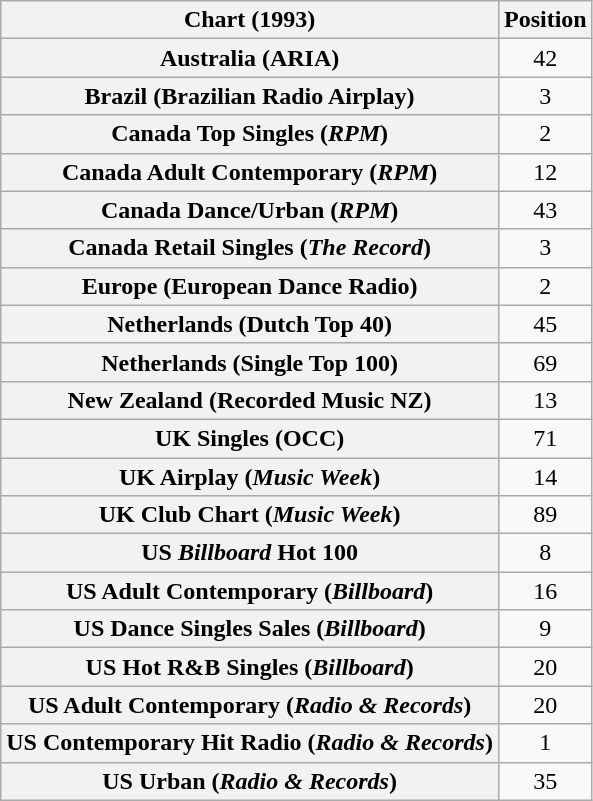<table class="wikitable sortable plainrowheaders" style="text-align:center">
<tr>
<th>Chart (1993)</th>
<th>Position</th>
</tr>
<tr>
<th scope="row">Australia (ARIA)</th>
<td align="center">42</td>
</tr>
<tr>
<th scope="row">Brazil (Brazilian Radio Airplay)</th>
<td>3</td>
</tr>
<tr>
<th scope="row">Canada Top Singles (<em>RPM</em>)</th>
<td align="center">2</td>
</tr>
<tr>
<th scope="row">Canada Adult Contemporary (<em>RPM</em>)</th>
<td align="center">12</td>
</tr>
<tr>
<th scope="row">Canada Dance/Urban (<em>RPM</em>)</th>
<td align="center">43</td>
</tr>
<tr>
<th scope="row">Canada Retail Singles (<em>The Record</em>)</th>
<td align="center">3</td>
</tr>
<tr>
<th scope="row">Europe (European Dance Radio)</th>
<td align="center">2</td>
</tr>
<tr>
<th scope="row">Netherlands (Dutch Top 40)</th>
<td align="center">45</td>
</tr>
<tr>
<th scope="row">Netherlands (Single Top 100)</th>
<td align="center">69</td>
</tr>
<tr>
<th scope="row">New Zealand (Recorded Music NZ)</th>
<td align="center">13</td>
</tr>
<tr>
<th scope="row">UK Singles (OCC)</th>
<td align="center">71</td>
</tr>
<tr>
<th scope="row">UK Airplay (<em>Music Week</em>)</th>
<td align="center">14</td>
</tr>
<tr>
<th scope="row">UK Club Chart (<em>Music Week</em>)</th>
<td align="center">89</td>
</tr>
<tr>
<th scope="row">US <em>Billboard</em> Hot 100</th>
<td align="center">8</td>
</tr>
<tr>
<th scope="row">US Adult Contemporary (<em>Billboard</em>)</th>
<td align="center">16</td>
</tr>
<tr>
<th scope="row">US Dance Singles Sales (<em>Billboard</em>)</th>
<td align="center">9</td>
</tr>
<tr>
<th scope="row">US Hot R&B Singles (<em>Billboard</em>)</th>
<td align="center">20</td>
</tr>
<tr>
<th scope="row">US Adult Contemporary (<em>Radio & Records</em>)</th>
<td align="center">20</td>
</tr>
<tr>
<th scope="row">US Contemporary Hit Radio (<em>Radio & Records</em>)</th>
<td align="center">1</td>
</tr>
<tr>
<th scope="row">US Urban (<em>Radio & Records</em>)</th>
<td align="center">35</td>
</tr>
</table>
